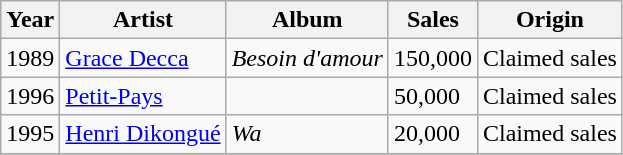<table class="wikitable">
<tr>
<th>Year</th>
<th>Artist</th>
<th>Album</th>
<th>Sales</th>
<th>Origin</th>
</tr>
<tr>
<td>1989</td>
<td><a href='#'>Grace Decca</a></td>
<td><em>Besoin d'amour</em></td>
<td>150,000</td>
<td>Claimed sales</td>
</tr>
<tr>
<td>1996</td>
<td><a href='#'>Petit-Pays</a></td>
<td></td>
<td>50,000</td>
<td>Claimed sales</td>
</tr>
<tr>
<td>1995</td>
<td><a href='#'>Henri Dikongué</a></td>
<td><em>Wa</em></td>
<td>20,000</td>
<td>Claimed sales</td>
</tr>
<tr>
</tr>
</table>
